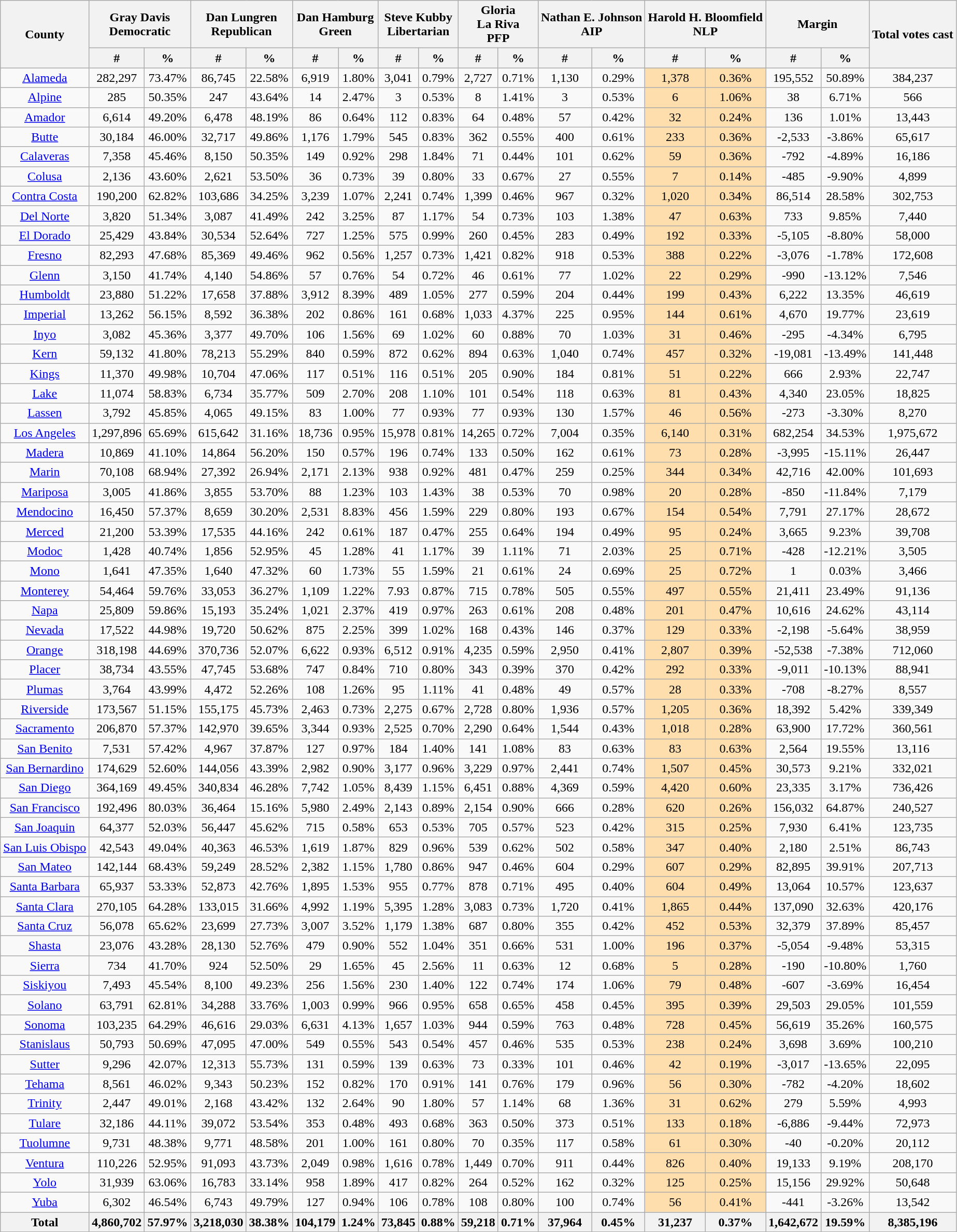<table class="wikitable sortable" style="text-align:center">
<tr>
<th rowspan="2">County</th>
<th style="text-align:center;" colspan="2">Gray Davis<br>Democratic</th>
<th style="text-align:center;" colspan="2">Dan Lungren<br>Republican</th>
<th style="text-align:center;" colspan="2">Dan Hamburg<br>Green</th>
<th style="text-align:center;" colspan="2">Steve Kubby<br>Libertarian</th>
<th style="text-align:center;" colspan="2">Gloria<br>La Riva<br>PFP</th>
<th style="text-align:center;" colspan="2">Nathan E. Johnson<br>AIP</th>
<th style="text-align:center;" colspan="2">Harold H. Bloomfield<br>NLP</th>
<th style="text-align:center;" colspan="2">Margin</th>
<th style="text-align:center;" rowspan="2">Total votes cast</th>
</tr>
<tr>
<th style="text-align:center;" data-sort-type="number">#</th>
<th style="text-align:center;" data-sort-type="number">%</th>
<th style="text-align:center;" data-sort-type="number">#</th>
<th style="text-align:center;" data-sort-type="number">%</th>
<th style="text-align:center;" data-sort-type="number">#</th>
<th style="text-align:center;" data-sort-type="number">%</th>
<th style="text-align:center;" data-sort-type="number">#</th>
<th style="text-align:center;" data-sort-type="number">%</th>
<th style="text-align:center;" data-sort-type="number">#</th>
<th style="text-align:center;" data-sort-type="number">%</th>
<th style="text-align:center;" data-sort-type="number">#</th>
<th style="text-align:center;" data-sort-type="number">%</th>
<th style="text-align:center;" data-sort-type="number">#</th>
<th style="text-align:center;" data-sort-type="number">%</th>
<th style="text-align:center;" data-sort-type="number">#</th>
<th style="text-align:center;" data-sort-type="number">%</th>
</tr>
<tr style="text-align:center;">
<td><a href='#'>Alameda</a></td>
<td>282,297</td>
<td>73.47%</td>
<td>86,745</td>
<td>22.58%</td>
<td>6,919</td>
<td>1.80%</td>
<td>3,041</td>
<td>0.79%</td>
<td>2,727</td>
<td>0.71%</td>
<td>1,130</td>
<td>0.29%</td>
<td bgcolor="NavajoWhite">1,378</td>
<td bgcolor="NavajoWhite">0.36%</td>
<td>195,552</td>
<td>50.89%</td>
<td>384,237</td>
</tr>
<tr style="text-align:center;">
<td><a href='#'>Alpine</a></td>
<td>285</td>
<td>50.35%</td>
<td>247</td>
<td>43.64%</td>
<td>14</td>
<td>2.47%</td>
<td>3</td>
<td>0.53%</td>
<td>8</td>
<td>1.41%</td>
<td>3</td>
<td>0.53%</td>
<td bgcolor="NavajoWhite">6</td>
<td bgcolor="NavajoWhite">1.06%</td>
<td>38</td>
<td>6.71%</td>
<td>566</td>
</tr>
<tr style="text-align:center;">
<td><a href='#'>Amador</a></td>
<td>6,614</td>
<td>49.20%</td>
<td>6,478</td>
<td>48.19%</td>
<td>86</td>
<td>0.64%</td>
<td>112</td>
<td>0.83%</td>
<td>64</td>
<td>0.48%</td>
<td>57</td>
<td>0.42%</td>
<td bgcolor="NavajoWhite">32</td>
<td bgcolor="NavajoWhite">0.24%</td>
<td>136</td>
<td>1.01%</td>
<td>13,443</td>
</tr>
<tr style="text-align:center;">
<td><a href='#'>Butte</a></td>
<td>30,184</td>
<td>46.00%</td>
<td>32,717</td>
<td>49.86%</td>
<td>1,176</td>
<td>1.79%</td>
<td>545</td>
<td>0.83%</td>
<td>362</td>
<td>0.55%</td>
<td>400</td>
<td>0.61%</td>
<td bgcolor="NavajoWhite">233</td>
<td bgcolor="NavajoWhite">0.36%</td>
<td>-2,533</td>
<td>-3.86%</td>
<td>65,617</td>
</tr>
<tr style="text-align:center;">
<td><a href='#'>Calaveras</a></td>
<td>7,358</td>
<td>45.46%</td>
<td>8,150</td>
<td>50.35%</td>
<td>149</td>
<td>0.92%</td>
<td>298</td>
<td>1.84%</td>
<td>71</td>
<td>0.44%</td>
<td>101</td>
<td>0.62%</td>
<td bgcolor="NavajoWhite">59</td>
<td bgcolor="NavajoWhite">0.36%</td>
<td>-792</td>
<td>-4.89%</td>
<td>16,186</td>
</tr>
<tr style="text-align:center;">
<td><a href='#'>Colusa</a></td>
<td>2,136</td>
<td>43.60%</td>
<td>2,621</td>
<td>53.50%</td>
<td>36</td>
<td>0.73%</td>
<td>39</td>
<td>0.80%</td>
<td>33</td>
<td>0.67%</td>
<td>27</td>
<td>0.55%</td>
<td bgcolor="NavajoWhite">7</td>
<td bgcolor="NavajoWhite">0.14%</td>
<td>-485</td>
<td>-9.90%</td>
<td>4,899</td>
</tr>
<tr style="text-align:center;">
<td><a href='#'>Contra Costa</a></td>
<td>190,200</td>
<td>62.82%</td>
<td>103,686</td>
<td>34.25%</td>
<td>3,239</td>
<td>1.07%</td>
<td>2,241</td>
<td>0.74%</td>
<td>1,399</td>
<td>0.46%</td>
<td>967</td>
<td>0.32%</td>
<td bgcolor="NavajoWhite">1,020</td>
<td bgcolor="NavajoWhite">0.34%</td>
<td>86,514</td>
<td>28.58%</td>
<td>302,753</td>
</tr>
<tr style="text-align:center;">
<td><a href='#'>Del Norte</a></td>
<td>3,820</td>
<td>51.34%</td>
<td>3,087</td>
<td>41.49%</td>
<td>242</td>
<td>3.25%</td>
<td>87</td>
<td>1.17%</td>
<td>54</td>
<td>0.73%</td>
<td>103</td>
<td>1.38%</td>
<td bgcolor="NavajoWhite">47</td>
<td bgcolor="NavajoWhite">0.63%</td>
<td>733</td>
<td>9.85%</td>
<td>7,440</td>
</tr>
<tr style="text-align:center;">
<td><a href='#'>El Dorado</a></td>
<td>25,429</td>
<td>43.84%</td>
<td>30,534</td>
<td>52.64%</td>
<td>727</td>
<td>1.25%</td>
<td>575</td>
<td>0.99%</td>
<td>260</td>
<td>0.45%</td>
<td>283</td>
<td>0.49%</td>
<td bgcolor="NavajoWhite">192</td>
<td bgcolor="NavajoWhite">0.33%</td>
<td>-5,105</td>
<td>-8.80%</td>
<td>58,000</td>
</tr>
<tr style="text-align:center;">
<td><a href='#'>Fresno</a></td>
<td>82,293</td>
<td>47.68%</td>
<td>85,369</td>
<td>49.46%</td>
<td>962</td>
<td>0.56%</td>
<td>1,257</td>
<td>0.73%</td>
<td>1,421</td>
<td>0.82%</td>
<td>918</td>
<td>0.53%</td>
<td bgcolor="NavajoWhite">388</td>
<td bgcolor="NavajoWhite">0.22%</td>
<td>-3,076</td>
<td>-1.78%</td>
<td>172,608</td>
</tr>
<tr style="text-align:center;">
<td><a href='#'>Glenn</a></td>
<td>3,150</td>
<td>41.74%</td>
<td>4,140</td>
<td>54.86%</td>
<td>57</td>
<td>0.76%</td>
<td>54</td>
<td>0.72%</td>
<td>46</td>
<td>0.61%</td>
<td>77</td>
<td>1.02%</td>
<td bgcolor="NavajoWhite">22</td>
<td bgcolor="NavajoWhite">0.29%</td>
<td>-990</td>
<td>-13.12%</td>
<td>7,546</td>
</tr>
<tr style="text-align:center;">
<td><a href='#'>Humboldt</a></td>
<td>23,880</td>
<td>51.22%</td>
<td>17,658</td>
<td>37.88%</td>
<td>3,912</td>
<td>8.39%</td>
<td>489</td>
<td>1.05%</td>
<td>277</td>
<td>0.59%</td>
<td>204</td>
<td>0.44%</td>
<td bgcolor="NavajoWhite">199</td>
<td bgcolor="NavajoWhite">0.43%</td>
<td>6,222</td>
<td>13.35%</td>
<td>46,619</td>
</tr>
<tr style="text-align:center;">
<td><a href='#'>Imperial</a></td>
<td>13,262</td>
<td>56.15%</td>
<td>8,592</td>
<td>36.38%</td>
<td>202</td>
<td>0.86%</td>
<td>161</td>
<td>0.68%</td>
<td>1,033</td>
<td>4.37%</td>
<td>225</td>
<td>0.95%</td>
<td bgcolor="NavajoWhite">144</td>
<td bgcolor="NavajoWhite">0.61%</td>
<td>4,670</td>
<td>19.77%</td>
<td>23,619</td>
</tr>
<tr style="text-align:center;">
<td><a href='#'>Inyo</a></td>
<td>3,082</td>
<td>45.36%</td>
<td>3,377</td>
<td>49.70%</td>
<td>106</td>
<td>1.56%</td>
<td>69</td>
<td>1.02%</td>
<td>60</td>
<td>0.88%</td>
<td>70</td>
<td>1.03%</td>
<td bgcolor="NavajoWhite">31</td>
<td bgcolor="NavajoWhite">0.46%</td>
<td>-295</td>
<td>-4.34%</td>
<td>6,795</td>
</tr>
<tr style="text-align:center;">
<td><a href='#'>Kern</a></td>
<td>59,132</td>
<td>41.80%</td>
<td>78,213</td>
<td>55.29%</td>
<td>840</td>
<td>0.59%</td>
<td>872</td>
<td>0.62%</td>
<td>894</td>
<td>0.63%</td>
<td>1,040</td>
<td>0.74%</td>
<td bgcolor="NavajoWhite">457</td>
<td bgcolor="NavajoWhite">0.32%</td>
<td>-19,081</td>
<td>-13.49%</td>
<td>141,448</td>
</tr>
<tr style="text-align:center;">
<td><a href='#'>Kings</a></td>
<td>11,370</td>
<td>49.98%</td>
<td>10,704</td>
<td>47.06%</td>
<td>117</td>
<td>0.51%</td>
<td>116</td>
<td>0.51%</td>
<td>205</td>
<td>0.90%</td>
<td>184</td>
<td>0.81%</td>
<td bgcolor="NavajoWhite">51</td>
<td bgcolor="NavajoWhite">0.22%</td>
<td>666</td>
<td>2.93%</td>
<td>22,747</td>
</tr>
<tr style="text-align:center;">
<td><a href='#'>Lake</a></td>
<td>11,074</td>
<td>58.83%</td>
<td>6,734</td>
<td>35.77%</td>
<td>509</td>
<td>2.70%</td>
<td>208</td>
<td>1.10%</td>
<td>101</td>
<td>0.54%</td>
<td>118</td>
<td>0.63%</td>
<td bgcolor="NavajoWhite">81</td>
<td bgcolor="NavajoWhite">0.43%</td>
<td>4,340</td>
<td>23.05%</td>
<td>18,825</td>
</tr>
<tr style="text-align:center;">
<td><a href='#'>Lassen</a></td>
<td>3,792</td>
<td>45.85%</td>
<td>4,065</td>
<td>49.15%</td>
<td>83</td>
<td>1.00%</td>
<td>77</td>
<td>0.93%</td>
<td>77</td>
<td>0.93%</td>
<td>130</td>
<td>1.57%</td>
<td bgcolor="NavajoWhite">46</td>
<td bgcolor="NavajoWhite">0.56%</td>
<td>-273</td>
<td>-3.30%</td>
<td>8,270</td>
</tr>
<tr style="text-align:center;">
<td><a href='#'>Los Angeles</a></td>
<td>1,297,896</td>
<td>65.69%</td>
<td>615,642</td>
<td>31.16%</td>
<td>18,736</td>
<td>0.95%</td>
<td>15,978</td>
<td>0.81%</td>
<td>14,265</td>
<td>0.72%</td>
<td>7,004</td>
<td>0.35%</td>
<td bgcolor="NavajoWhite">6,140</td>
<td bgcolor="NavajoWhite">0.31%</td>
<td>682,254</td>
<td>34.53%</td>
<td>1,975,672</td>
</tr>
<tr style="text-align:center;">
<td><a href='#'>Madera</a></td>
<td>10,869</td>
<td>41.10%</td>
<td>14,864</td>
<td>56.20%</td>
<td>150</td>
<td>0.57%</td>
<td>196</td>
<td>0.74%</td>
<td>133</td>
<td>0.50%</td>
<td>162</td>
<td>0.61%</td>
<td bgcolor="NavajoWhite">73</td>
<td bgcolor="NavajoWhite">0.28%</td>
<td>-3,995</td>
<td>-15.11%</td>
<td>26,447</td>
</tr>
<tr style="text-align:center;">
<td><a href='#'>Marin</a></td>
<td>70,108</td>
<td>68.94%</td>
<td>27,392</td>
<td>26.94%</td>
<td>2,171</td>
<td>2.13%</td>
<td>938</td>
<td>0.92%</td>
<td>481</td>
<td>0.47%</td>
<td>259</td>
<td>0.25%</td>
<td bgcolor="NavajoWhite">344</td>
<td bgcolor="NavajoWhite">0.34%</td>
<td>42,716</td>
<td>42.00%</td>
<td>101,693</td>
</tr>
<tr style="text-align:center;">
<td><a href='#'>Mariposa</a></td>
<td>3,005</td>
<td>41.86%</td>
<td>3,855</td>
<td>53.70%</td>
<td>88</td>
<td>1.23%</td>
<td>103</td>
<td>1.43%</td>
<td>38</td>
<td>0.53%</td>
<td>70</td>
<td>0.98%</td>
<td bgcolor="NavajoWhite">20</td>
<td bgcolor="NavajoWhite">0.28%</td>
<td>-850</td>
<td>-11.84%</td>
<td>7,179</td>
</tr>
<tr style="text-align:center;">
<td><a href='#'>Mendocino</a></td>
<td>16,450</td>
<td>57.37%</td>
<td>8,659</td>
<td>30.20%</td>
<td>2,531</td>
<td>8.83%</td>
<td>456</td>
<td>1.59%</td>
<td>229</td>
<td>0.80%</td>
<td>193</td>
<td>0.67%</td>
<td bgcolor="NavajoWhite">154</td>
<td bgcolor="NavajoWhite">0.54%</td>
<td>7,791</td>
<td>27.17%</td>
<td>28,672</td>
</tr>
<tr style="text-align:center;">
<td><a href='#'>Merced</a></td>
<td>21,200</td>
<td>53.39%</td>
<td>17,535</td>
<td>44.16%</td>
<td>242</td>
<td>0.61%</td>
<td>187</td>
<td>0.47%</td>
<td>255</td>
<td>0.64%</td>
<td>194</td>
<td>0.49%</td>
<td bgcolor="NavajoWhite">95</td>
<td bgcolor="NavajoWhite">0.24%</td>
<td>3,665</td>
<td>9.23%</td>
<td>39,708</td>
</tr>
<tr style="text-align:center;">
<td><a href='#'>Modoc</a></td>
<td>1,428</td>
<td>40.74%</td>
<td>1,856</td>
<td>52.95%</td>
<td>45</td>
<td>1.28%</td>
<td>41</td>
<td>1.17%</td>
<td>39</td>
<td>1.11%</td>
<td>71</td>
<td>2.03%</td>
<td bgcolor="NavajoWhite">25</td>
<td bgcolor="NavajoWhite">0.71%</td>
<td>-428</td>
<td>-12.21%</td>
<td>3,505</td>
</tr>
<tr style="text-align:center;">
<td><a href='#'>Mono</a></td>
<td>1,641</td>
<td>47.35%</td>
<td>1,640</td>
<td>47.32%</td>
<td>60</td>
<td>1.73%</td>
<td>55</td>
<td>1.59%</td>
<td>21</td>
<td>0.61%</td>
<td>24</td>
<td>0.69%</td>
<td bgcolor="NavajoWhite">25</td>
<td bgcolor="NavajoWhite">0.72%</td>
<td>1</td>
<td>0.03%</td>
<td>3,466</td>
</tr>
<tr style="text-align:center;">
<td><a href='#'>Monterey</a></td>
<td>54,464</td>
<td>59.76%</td>
<td>33,053</td>
<td>36.27%</td>
<td>1,109</td>
<td>1.22%</td>
<td>7.93</td>
<td>0.87%</td>
<td>715</td>
<td>0.78%</td>
<td>505</td>
<td>0.55%</td>
<td bgcolor="NavajoWhite">497</td>
<td bgcolor="NavajoWhite">0.55%</td>
<td>21,411</td>
<td>23.49%</td>
<td>91,136</td>
</tr>
<tr style="text-align:center;">
<td><a href='#'>Napa</a></td>
<td>25,809</td>
<td>59.86%</td>
<td>15,193</td>
<td>35.24%</td>
<td>1,021</td>
<td>2.37%</td>
<td>419</td>
<td>0.97%</td>
<td>263</td>
<td>0.61%</td>
<td>208</td>
<td>0.48%</td>
<td bgcolor="NavajoWhite">201</td>
<td bgcolor="NavajoWhite">0.47%</td>
<td>10,616</td>
<td>24.62%</td>
<td>43,114</td>
</tr>
<tr style="text-align:center;">
<td><a href='#'>Nevada</a></td>
<td>17,522</td>
<td>44.98%</td>
<td>19,720</td>
<td>50.62%</td>
<td>875</td>
<td>2.25%</td>
<td>399</td>
<td>1.02%</td>
<td>168</td>
<td>0.43%</td>
<td>146</td>
<td>0.37%</td>
<td bgcolor="NavajoWhite">129</td>
<td bgcolor="NavajoWhite">0.33%</td>
<td>-2,198</td>
<td>-5.64%</td>
<td>38,959</td>
</tr>
<tr style="text-align:center;">
<td><a href='#'>Orange</a></td>
<td>318,198</td>
<td>44.69%</td>
<td>370,736</td>
<td>52.07%</td>
<td>6,622</td>
<td>0.93%</td>
<td>6,512</td>
<td>0.91%</td>
<td>4,235</td>
<td>0.59%</td>
<td>2,950</td>
<td>0.41%</td>
<td bgcolor="NavajoWhite">2,807</td>
<td bgcolor="NavajoWhite">0.39%</td>
<td>-52,538</td>
<td>-7.38%</td>
<td>712,060</td>
</tr>
<tr style="text-align:center;">
<td><a href='#'>Placer</a></td>
<td>38,734</td>
<td>43.55%</td>
<td>47,745</td>
<td>53.68%</td>
<td>747</td>
<td>0.84%</td>
<td>710</td>
<td>0.80%</td>
<td>343</td>
<td>0.39%</td>
<td>370</td>
<td>0.42%</td>
<td bgcolor="NavajoWhite">292</td>
<td bgcolor="NavajoWhite">0.33%</td>
<td>-9,011</td>
<td>-10.13%</td>
<td>88,941</td>
</tr>
<tr style="text-align:center;">
<td><a href='#'>Plumas</a></td>
<td>3,764</td>
<td>43.99%</td>
<td>4,472</td>
<td>52.26%</td>
<td>108</td>
<td>1.26%</td>
<td>95</td>
<td>1.11%</td>
<td>41</td>
<td>0.48%</td>
<td>49</td>
<td>0.57%</td>
<td bgcolor="NavajoWhite">28</td>
<td bgcolor="NavajoWhite">0.33%</td>
<td>-708</td>
<td>-8.27%</td>
<td>8,557</td>
</tr>
<tr style="text-align:center;">
<td><a href='#'>Riverside</a></td>
<td>173,567</td>
<td>51.15%</td>
<td>155,175</td>
<td>45.73%</td>
<td>2,463</td>
<td>0.73%</td>
<td>2,275</td>
<td>0.67%</td>
<td>2,728</td>
<td>0.80%</td>
<td>1,936</td>
<td>0.57%</td>
<td bgcolor="NavajoWhite">1,205</td>
<td bgcolor="NavajoWhite">0.36%</td>
<td>18,392</td>
<td>5.42%</td>
<td>339,349</td>
</tr>
<tr style="text-align:center;">
<td><a href='#'>Sacramento</a></td>
<td>206,870</td>
<td>57.37%</td>
<td>142,970</td>
<td>39.65%</td>
<td>3,344</td>
<td>0.93%</td>
<td>2,525</td>
<td>0.70%</td>
<td>2,290</td>
<td>0.64%</td>
<td>1,544</td>
<td>0.43%</td>
<td bgcolor="NavajoWhite">1,018</td>
<td bgcolor="NavajoWhite">0.28%</td>
<td>63,900</td>
<td>17.72%</td>
<td>360,561</td>
</tr>
<tr style="text-align:center;">
<td><a href='#'>San Benito</a></td>
<td>7,531</td>
<td>57.42%</td>
<td>4,967</td>
<td>37.87%</td>
<td>127</td>
<td>0.97%</td>
<td>184</td>
<td>1.40%</td>
<td>141</td>
<td>1.08%</td>
<td>83</td>
<td>0.63%</td>
<td bgcolor="NavajoWhite">83</td>
<td bgcolor="NavajoWhite">0.63%</td>
<td>2,564</td>
<td>19.55%</td>
<td>13,116</td>
</tr>
<tr style="text-align:center;">
<td><a href='#'>San Bernardino</a></td>
<td>174,629</td>
<td>52.60%</td>
<td>144,056</td>
<td>43.39%</td>
<td>2,982</td>
<td>0.90%</td>
<td>3,177</td>
<td>0.96%</td>
<td>3,229</td>
<td>0.97%</td>
<td>2,441</td>
<td>0.74%</td>
<td bgcolor="NavajoWhite">1,507</td>
<td bgcolor="NavajoWhite">0.45%</td>
<td>30,573</td>
<td>9.21%</td>
<td>332,021</td>
</tr>
<tr style="text-align:center;">
<td><a href='#'>San Diego</a></td>
<td>364,169</td>
<td>49.45%</td>
<td>340,834</td>
<td>46.28%</td>
<td>7,742</td>
<td>1.05%</td>
<td>8,439</td>
<td>1.15%</td>
<td>6,451</td>
<td>0.88%</td>
<td>4,369</td>
<td>0.59%</td>
<td bgcolor="NavajoWhite">4,420</td>
<td bgcolor="NavajoWhite">0.60%</td>
<td>23,335</td>
<td>3.17%</td>
<td>736,426</td>
</tr>
<tr style="text-align:center;">
<td><a href='#'>San Francisco</a></td>
<td>192,496</td>
<td>80.03%</td>
<td>36,464</td>
<td>15.16%</td>
<td>5,980</td>
<td>2.49%</td>
<td>2,143</td>
<td>0.89%</td>
<td>2,154</td>
<td>0.90%</td>
<td>666</td>
<td>0.28%</td>
<td bgcolor="NavajoWhite">620</td>
<td bgcolor="NavajoWhite">0.26%</td>
<td>156,032</td>
<td>64.87%</td>
<td>240,527</td>
</tr>
<tr style="text-align:center;">
<td><a href='#'>San Joaquin</a></td>
<td>64,377</td>
<td>52.03%</td>
<td>56,447</td>
<td>45.62%</td>
<td>715</td>
<td>0.58%</td>
<td>653</td>
<td>0.53%</td>
<td>705</td>
<td>0.57%</td>
<td>523</td>
<td>0.42%</td>
<td bgcolor="NavajoWhite">315</td>
<td bgcolor="NavajoWhite">0.25%</td>
<td>7,930</td>
<td>6.41%</td>
<td>123,735</td>
</tr>
<tr style="text-align:center;">
<td><a href='#'>San Luis Obispo</a></td>
<td>42,543</td>
<td>49.04%</td>
<td>40,363</td>
<td>46.53%</td>
<td>1,619</td>
<td>1.87%</td>
<td>829</td>
<td>0.96%</td>
<td>539</td>
<td>0.62%</td>
<td>502</td>
<td>0.58%</td>
<td bgcolor="NavajoWhite">347</td>
<td bgcolor="NavajoWhite">0.40%</td>
<td>2,180</td>
<td>2.51%</td>
<td>86,743</td>
</tr>
<tr style="text-align:center;">
<td><a href='#'>San Mateo</a></td>
<td>142,144</td>
<td>68.43%</td>
<td>59,249</td>
<td>28.52%</td>
<td>2,382</td>
<td>1.15%</td>
<td>1,780</td>
<td>0.86%</td>
<td>947</td>
<td>0.46%</td>
<td>604</td>
<td>0.29%</td>
<td bgcolor="NavajoWhite">607</td>
<td bgcolor="NavajoWhite">0.29%</td>
<td>82,895</td>
<td>39.91%</td>
<td>207,713</td>
</tr>
<tr style="text-align:center;">
<td><a href='#'>Santa Barbara</a></td>
<td>65,937</td>
<td>53.33%</td>
<td>52,873</td>
<td>42.76%</td>
<td>1,895</td>
<td>1.53%</td>
<td>955</td>
<td>0.77%</td>
<td>878</td>
<td>0.71%</td>
<td>495</td>
<td>0.40%</td>
<td bgcolor="NavajoWhite">604</td>
<td bgcolor="NavajoWhite">0.49%</td>
<td>13,064</td>
<td>10.57%</td>
<td>123,637</td>
</tr>
<tr style="text-align:center;">
<td><a href='#'>Santa Clara</a></td>
<td>270,105</td>
<td>64.28%</td>
<td>133,015</td>
<td>31.66%</td>
<td>4,992</td>
<td>1.19%</td>
<td>5,395</td>
<td>1.28%</td>
<td>3,083</td>
<td>0.73%</td>
<td>1,720</td>
<td>0.41%</td>
<td bgcolor="NavajoWhite">1,865</td>
<td bgcolor="NavajoWhite">0.44%</td>
<td>137,090</td>
<td>32.63%</td>
<td>420,176</td>
</tr>
<tr style="text-align:center;">
<td><a href='#'>Santa Cruz</a></td>
<td>56,078</td>
<td>65.62%</td>
<td>23,699</td>
<td>27.73%</td>
<td>3,007</td>
<td>3.52%</td>
<td>1,179</td>
<td>1.38%</td>
<td>687</td>
<td>0.80%</td>
<td>355</td>
<td>0.42%</td>
<td bgcolor="NavajoWhite">452</td>
<td bgcolor="NavajoWhite">0.53%</td>
<td>32,379</td>
<td>37.89%</td>
<td>85,457</td>
</tr>
<tr style="text-align:center;">
<td><a href='#'>Shasta</a></td>
<td>23,076</td>
<td>43.28%</td>
<td>28,130</td>
<td>52.76%</td>
<td>479</td>
<td>0.90%</td>
<td>552</td>
<td>1.04%</td>
<td>351</td>
<td>0.66%</td>
<td>531</td>
<td>1.00%</td>
<td bgcolor="NavajoWhite">196</td>
<td bgcolor="NavajoWhite">0.37%</td>
<td>-5,054</td>
<td>-9.48%</td>
<td>53,315</td>
</tr>
<tr style="text-align:center;">
<td><a href='#'>Sierra</a></td>
<td>734</td>
<td>41.70%</td>
<td>924</td>
<td>52.50%</td>
<td>29</td>
<td>1.65%</td>
<td>45</td>
<td>2.56%</td>
<td>11</td>
<td>0.63%</td>
<td>12</td>
<td>0.68%</td>
<td bgcolor="NavajoWhite">5</td>
<td bgcolor="NavajoWhite">0.28%</td>
<td>-190</td>
<td>-10.80%</td>
<td>1,760</td>
</tr>
<tr style="text-align:center;">
<td><a href='#'>Siskiyou</a></td>
<td>7,493</td>
<td>45.54%</td>
<td>8,100</td>
<td>49.23%</td>
<td>256</td>
<td>1.56%</td>
<td>230</td>
<td>1.40%</td>
<td>122</td>
<td>0.74%</td>
<td>174</td>
<td>1.06%</td>
<td bgcolor="NavajoWhite">79</td>
<td bgcolor="NavajoWhite">0.48%</td>
<td>-607</td>
<td>-3.69%</td>
<td>16,454</td>
</tr>
<tr style="text-align:center;">
<td><a href='#'>Solano</a></td>
<td>63,791</td>
<td>62.81%</td>
<td>34,288</td>
<td>33.76%</td>
<td>1,003</td>
<td>0.99%</td>
<td>966</td>
<td>0.95%</td>
<td>658</td>
<td>0.65%</td>
<td>458</td>
<td>0.45%</td>
<td bgcolor="NavajoWhite">395</td>
<td bgcolor="NavajoWhite">0.39%</td>
<td>29,503</td>
<td>29.05%</td>
<td>101,559</td>
</tr>
<tr style="text-align:center;">
<td><a href='#'>Sonoma</a></td>
<td>103,235</td>
<td>64.29%</td>
<td>46,616</td>
<td>29.03%</td>
<td>6,631</td>
<td>4.13%</td>
<td>1,657</td>
<td>1.03%</td>
<td>944</td>
<td>0.59%</td>
<td>763</td>
<td>0.48%</td>
<td bgcolor="NavajoWhite">728</td>
<td bgcolor="NavajoWhite">0.45%</td>
<td>56,619</td>
<td>35.26%</td>
<td>160,575</td>
</tr>
<tr style="text-align:center;">
<td><a href='#'>Stanislaus</a></td>
<td>50,793</td>
<td>50.69%</td>
<td>47,095</td>
<td>47.00%</td>
<td>549</td>
<td>0.55%</td>
<td>543</td>
<td>0.54%</td>
<td>457</td>
<td>0.46%</td>
<td>535</td>
<td>0.53%</td>
<td bgcolor="NavajoWhite">238</td>
<td bgcolor="NavajoWhite">0.24%</td>
<td>3,698</td>
<td>3.69%</td>
<td>100,210</td>
</tr>
<tr style="text-align:center;">
<td><a href='#'>Sutter</a></td>
<td>9,296</td>
<td>42.07%</td>
<td>12,313</td>
<td>55.73%</td>
<td>131</td>
<td>0.59%</td>
<td>139</td>
<td>0.63%</td>
<td>73</td>
<td>0.33%</td>
<td>101</td>
<td>0.46%</td>
<td bgcolor="NavajoWhite">42</td>
<td bgcolor="NavajoWhite">0.19%</td>
<td>-3,017</td>
<td>-13.65%</td>
<td>22,095</td>
</tr>
<tr style="text-align:center;">
<td><a href='#'>Tehama</a></td>
<td>8,561</td>
<td>46.02%</td>
<td>9,343</td>
<td>50.23%</td>
<td>152</td>
<td>0.82%</td>
<td>170</td>
<td>0.91%</td>
<td>141</td>
<td>0.76%</td>
<td>179</td>
<td>0.96%</td>
<td bgcolor="NavajoWhite">56</td>
<td bgcolor="NavajoWhite">0.30%</td>
<td>-782</td>
<td>-4.20%</td>
<td>18,602</td>
</tr>
<tr style="text-align:center;">
<td><a href='#'>Trinity</a></td>
<td>2,447</td>
<td>49.01%</td>
<td>2,168</td>
<td>43.42%</td>
<td>132</td>
<td>2.64%</td>
<td>90</td>
<td>1.80%</td>
<td>57</td>
<td>1.14%</td>
<td>68</td>
<td>1.36%</td>
<td bgcolor="NavajoWhite">31</td>
<td bgcolor="NavajoWhite">0.62%</td>
<td>279</td>
<td>5.59%</td>
<td>4,993</td>
</tr>
<tr style="text-align:center;">
<td><a href='#'>Tulare</a></td>
<td>32,186</td>
<td>44.11%</td>
<td>39,072</td>
<td>53.54%</td>
<td>353</td>
<td>0.48%</td>
<td>493</td>
<td>0.68%</td>
<td>363</td>
<td>0.50%</td>
<td>373</td>
<td>0.51%</td>
<td bgcolor="NavajoWhite">133</td>
<td bgcolor="NavajoWhite">0.18%</td>
<td>-6,886</td>
<td>-9.44%</td>
<td>72,973</td>
</tr>
<tr style="text-align:center;">
<td><a href='#'>Tuolumne</a></td>
<td>9,731</td>
<td>48.38%</td>
<td>9,771</td>
<td>48.58%</td>
<td>201</td>
<td>1.00%</td>
<td>161</td>
<td>0.80%</td>
<td>70</td>
<td>0.35%</td>
<td>117</td>
<td>0.58%</td>
<td bgcolor="NavajoWhite">61</td>
<td bgcolor="NavajoWhite">0.30%</td>
<td>-40</td>
<td>-0.20%</td>
<td>20,112</td>
</tr>
<tr style="text-align:center;">
<td><a href='#'>Ventura</a></td>
<td>110,226</td>
<td>52.95%</td>
<td>91,093</td>
<td>43.73%</td>
<td>2,049</td>
<td>0.98%</td>
<td>1,616</td>
<td>0.78%</td>
<td>1,449</td>
<td>0.70%</td>
<td>911</td>
<td>0.44%</td>
<td bgcolor="NavajoWhite">826</td>
<td bgcolor="NavajoWhite">0.40%</td>
<td>19,133</td>
<td>9.19%</td>
<td>208,170</td>
</tr>
<tr style="text-align:center;">
<td><a href='#'>Yolo</a></td>
<td>31,939</td>
<td>63.06%</td>
<td>16,783</td>
<td>33.14%</td>
<td>958</td>
<td>1.89%</td>
<td>417</td>
<td>0.82%</td>
<td>264</td>
<td>0.52%</td>
<td>162</td>
<td>0.32%</td>
<td bgcolor="NavajoWhite">125</td>
<td bgcolor="NavajoWhite">0.25%</td>
<td>15,156</td>
<td>29.92%</td>
<td>50,648</td>
</tr>
<tr style="text-align:center;">
<td><a href='#'>Yuba</a></td>
<td>6,302</td>
<td>46.54%</td>
<td>6,743</td>
<td>49.79%</td>
<td>127</td>
<td>0.94%</td>
<td>106</td>
<td>0.78%</td>
<td>108</td>
<td>0.80%</td>
<td>100</td>
<td>0.74%</td>
<td bgcolor="NavajoWhite">56</td>
<td bgcolor="NavajoWhite">0.41%</td>
<td>-441</td>
<td>-3.26%</td>
<td>13,542</td>
</tr>
<tr style="text-align:center;">
<th>Total</th>
<th>4,860,702</th>
<th>57.97%</th>
<th>3,218,030</th>
<th>38.38%</th>
<th>104,179</th>
<th>1.24%</th>
<th>73,845</th>
<th>0.88%</th>
<th>59,218</th>
<th>0.71%</th>
<th>37,964</th>
<th>0.45%</th>
<th>31,237</th>
<th>0.37%</th>
<th>1,642,672</th>
<th>19.59%</th>
<th>8,385,196</th>
</tr>
</table>
